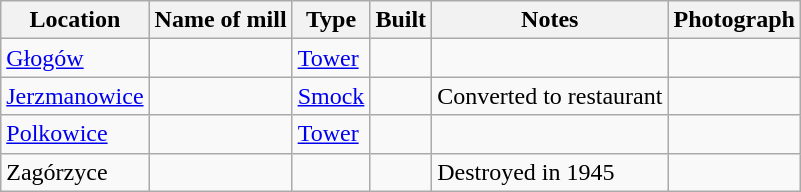<table class="wikitable">
<tr>
<th>Location</th>
<th>Name of mill</th>
<th>Type</th>
<th>Built</th>
<th>Notes</th>
<th>Photograph</th>
</tr>
<tr>
<td><a href='#'>Głogów</a></td>
<td></td>
<td><a href='#'>Tower</a></td>
<td></td>
<td></td>
<td></td>
</tr>
<tr>
<td><a href='#'>Jerzmanowice</a></td>
<td></td>
<td><a href='#'>Smock</a></td>
<td></td>
<td>Converted to restaurant<br></td>
<td></td>
</tr>
<tr>
<td><a href='#'>Polkowice</a></td>
<td></td>
<td><a href='#'>Tower</a></td>
<td></td>
<td></td>
<td></td>
</tr>
<tr>
<td>Zagórzyce</td>
<td></td>
<td></td>
<td></td>
<td>Destroyed in 1945</td>
<td></td>
</tr>
</table>
